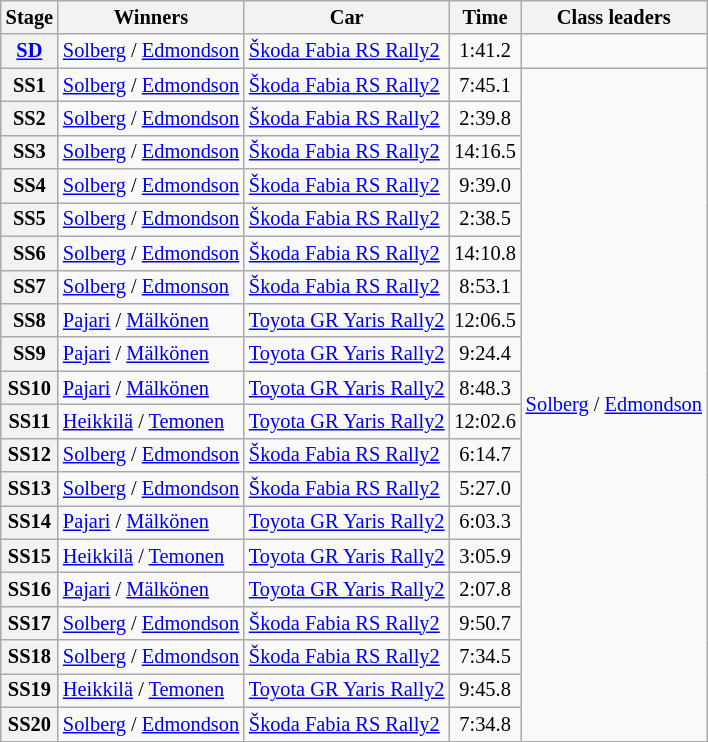<table class="wikitable" style="font-size:85%">
<tr>
<th>Stage</th>
<th>Winners</th>
<th>Car</th>
<th>Time</th>
<th>Class leaders</th>
</tr>
<tr>
<th><a href='#'>SD</a></th>
<td><a href='#'>Solberg</a> / <a href='#'>Edmondson</a></td>
<td><a href='#'>Škoda Fabia RS Rally2</a></td>
<td align="center">1:41.2</td>
<td></td>
</tr>
<tr>
<th>SS1</th>
<td><a href='#'>Solberg</a> / <a href='#'>Edmondson</a></td>
<td><a href='#'>Škoda Fabia RS Rally2</a></td>
<td align="center">7:45.1</td>
<td rowspan="20"><a href='#'>Solberg</a> / <a href='#'>Edmondson</a></td>
</tr>
<tr>
<th>SS2</th>
<td><a href='#'>Solberg</a> / <a href='#'>Edmondson</a></td>
<td><a href='#'>Škoda Fabia RS Rally2</a></td>
<td align="center">2:39.8</td>
</tr>
<tr>
<th>SS3</th>
<td><a href='#'>Solberg</a> / <a href='#'>Edmondson</a></td>
<td><a href='#'>Škoda Fabia RS Rally2</a></td>
<td align="center">14:16.5</td>
</tr>
<tr>
<th>SS4</th>
<td><a href='#'>Solberg</a> / <a href='#'>Edmondson</a></td>
<td><a href='#'>Škoda Fabia RS Rally2</a></td>
<td align="center">9:39.0</td>
</tr>
<tr>
<th>SS5</th>
<td><a href='#'>Solberg</a> / <a href='#'>Edmondson</a></td>
<td><a href='#'>Škoda Fabia RS Rally2</a></td>
<td align="center">2:38.5</td>
</tr>
<tr>
<th>SS6</th>
<td><a href='#'>Solberg</a> / <a href='#'>Edmondson</a></td>
<td><a href='#'>Škoda Fabia RS Rally2</a></td>
<td align="center">14:10.8</td>
</tr>
<tr>
<th>SS7</th>
<td><a href='#'>Solberg</a> / <a href='#'>Edmonson</a></td>
<td><a href='#'>Škoda Fabia RS Rally2</a></td>
<td align="center">8:53.1</td>
</tr>
<tr>
<th>SS8</th>
<td><a href='#'>Pajari</a> / <a href='#'>Mälkönen</a></td>
<td><a href='#'>Toyota GR Yaris Rally2</a></td>
<td align="center">12:06.5</td>
</tr>
<tr>
<th>SS9</th>
<td><a href='#'>Pajari</a> / <a href='#'>Mälkönen</a></td>
<td><a href='#'>Toyota GR Yaris Rally2</a></td>
<td align="center">9:24.4</td>
</tr>
<tr>
<th>SS10</th>
<td><a href='#'>Pajari</a> / <a href='#'>Mälkönen</a></td>
<td><a href='#'>Toyota GR Yaris Rally2</a></td>
<td align="center">8:48.3</td>
</tr>
<tr>
<th>SS11</th>
<td><a href='#'>Heikkilä</a> / <a href='#'>Temonen</a></td>
<td><a href='#'>Toyota GR Yaris Rally2</a></td>
<td align="center">12:02.6</td>
</tr>
<tr>
<th>SS12</th>
<td><a href='#'>Solberg</a> / <a href='#'>Edmondson</a></td>
<td><a href='#'>Škoda Fabia RS Rally2</a></td>
<td align="center">6:14.7</td>
</tr>
<tr>
<th>SS13</th>
<td><a href='#'>Solberg</a> / <a href='#'>Edmondson</a></td>
<td><a href='#'>Škoda Fabia RS Rally2</a></td>
<td align="center">5:27.0</td>
</tr>
<tr>
<th>SS14</th>
<td><a href='#'>Pajari</a> / <a href='#'>Mälkönen</a></td>
<td><a href='#'>Toyota GR Yaris Rally2</a></td>
<td align="center">6:03.3</td>
</tr>
<tr>
<th>SS15</th>
<td><a href='#'>Heikkilä</a> / <a href='#'>Temonen</a></td>
<td><a href='#'>Toyota GR Yaris Rally2</a></td>
<td align="center">3:05.9</td>
</tr>
<tr>
<th>SS16</th>
<td><a href='#'>Pajari</a> / <a href='#'>Mälkönen</a></td>
<td><a href='#'>Toyota GR Yaris Rally2</a></td>
<td align="center">2:07.8</td>
</tr>
<tr>
<th>SS17</th>
<td><a href='#'>Solberg</a> / <a href='#'>Edmondson</a></td>
<td><a href='#'>Škoda Fabia RS Rally2</a></td>
<td align="center">9:50.7</td>
</tr>
<tr>
<th>SS18</th>
<td><a href='#'>Solberg</a> / <a href='#'>Edmondson</a></td>
<td><a href='#'>Škoda Fabia RS Rally2</a></td>
<td align="center">7:34.5</td>
</tr>
<tr>
<th>SS19</th>
<td><a href='#'>Heikkilä</a> / <a href='#'>Temonen</a></td>
<td><a href='#'>Toyota GR Yaris Rally2</a></td>
<td align="center">9:45.8</td>
</tr>
<tr>
<th>SS20</th>
<td><a href='#'>Solberg</a> / <a href='#'>Edmondson</a></td>
<td><a href='#'>Škoda Fabia RS Rally2</a></td>
<td align="center">7:34.8</td>
</tr>
</table>
